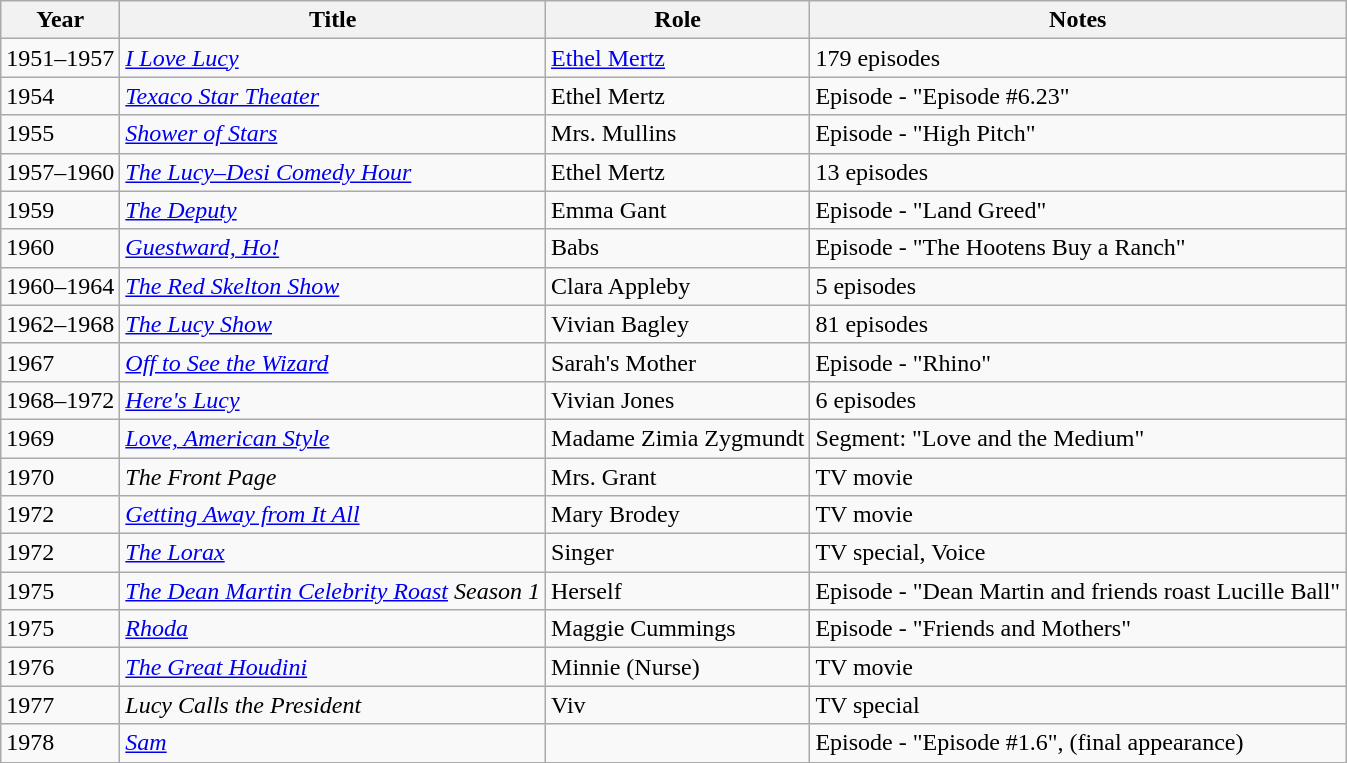<table class="wikitable">
<tr>
<th>Year</th>
<th>Title</th>
<th>Role</th>
<th>Notes</th>
</tr>
<tr>
<td>1951–1957</td>
<td><em><a href='#'>I Love Lucy</a></em></td>
<td><a href='#'>Ethel Mertz</a></td>
<td>179 episodes</td>
</tr>
<tr>
<td>1954</td>
<td><em><a href='#'>Texaco Star Theater</a></em></td>
<td>Ethel Mertz</td>
<td>Episode - "Episode #6.23"</td>
</tr>
<tr>
<td>1955</td>
<td><em><a href='#'>Shower of Stars</a></em></td>
<td>Mrs. Mullins</td>
<td>Episode - "High Pitch"</td>
</tr>
<tr>
<td>1957–1960</td>
<td><em><a href='#'>The Lucy–Desi Comedy Hour</a></em></td>
<td>Ethel Mertz</td>
<td>13 episodes</td>
</tr>
<tr>
<td>1959</td>
<td><em><a href='#'>The Deputy</a></em></td>
<td>Emma Gant</td>
<td>Episode - "Land Greed"</td>
</tr>
<tr>
<td>1960</td>
<td><em><a href='#'>Guestward, Ho!</a></em></td>
<td>Babs</td>
<td>Episode - "The Hootens Buy a Ranch"</td>
</tr>
<tr>
<td>1960–1964</td>
<td><em><a href='#'>The Red Skelton Show</a></em></td>
<td>Clara Appleby</td>
<td>5 episodes</td>
</tr>
<tr>
<td>1962–1968</td>
<td><em><a href='#'>The Lucy Show</a></em></td>
<td>Vivian Bagley</td>
<td>81 episodes</td>
</tr>
<tr>
<td>1967</td>
<td><em><a href='#'>Off to See the Wizard</a></em></td>
<td>Sarah's Mother</td>
<td>Episode - "Rhino"</td>
</tr>
<tr>
<td>1968–1972</td>
<td><em><a href='#'>Here's Lucy</a></em></td>
<td>Vivian Jones</td>
<td>6 episodes</td>
</tr>
<tr>
<td>1969</td>
<td><em><a href='#'>Love, American Style</a></em></td>
<td>Madame Zimia Zygmundt</td>
<td>Segment: "Love and the Medium"</td>
</tr>
<tr>
<td>1970</td>
<td><em>The Front Page</em></td>
<td>Mrs. Grant</td>
<td>TV movie</td>
</tr>
<tr>
<td>1972</td>
<td><em><a href='#'>Getting Away from It All</a></em></td>
<td>Mary Brodey</td>
<td>TV movie</td>
</tr>
<tr>
<td>1972</td>
<td><em><a href='#'>The Lorax</a></em></td>
<td>Singer</td>
<td>TV special, Voice</td>
</tr>
<tr>
<td>1975</td>
<td><em><a href='#'>The Dean Martin Celebrity Roast</a> Season 1</em></td>
<td>Herself</td>
<td>Episode - "Dean Martin and friends roast Lucille Ball"</td>
</tr>
<tr>
<td>1975</td>
<td><em><a href='#'>Rhoda</a></em></td>
<td>Maggie Cummings</td>
<td>Episode - "Friends and Mothers"</td>
</tr>
<tr>
<td>1976</td>
<td><em><a href='#'>The Great Houdini</a></em></td>
<td>Minnie (Nurse)</td>
<td>TV movie</td>
</tr>
<tr>
<td>1977</td>
<td><em>Lucy Calls the President</em></td>
<td>Viv</td>
<td>TV special</td>
</tr>
<tr>
<td>1978</td>
<td><em><a href='#'>Sam</a></em></td>
<td></td>
<td>Episode - "Episode #1.6", (final appearance)</td>
</tr>
</table>
